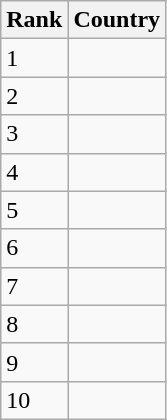<table class="wikitable">
<tr>
<th>Rank</th>
<th>Country</th>
</tr>
<tr>
<td>1</td>
<td></td>
</tr>
<tr>
<td>2</td>
<td></td>
</tr>
<tr>
<td>3</td>
<td></td>
</tr>
<tr>
<td>4</td>
<td></td>
</tr>
<tr>
<td>5</td>
<td></td>
</tr>
<tr>
<td>6</td>
<td></td>
</tr>
<tr>
<td>7</td>
<td></td>
</tr>
<tr>
<td>8</td>
<td></td>
</tr>
<tr>
<td>9</td>
<td></td>
</tr>
<tr>
<td>10</td>
<td></td>
</tr>
</table>
